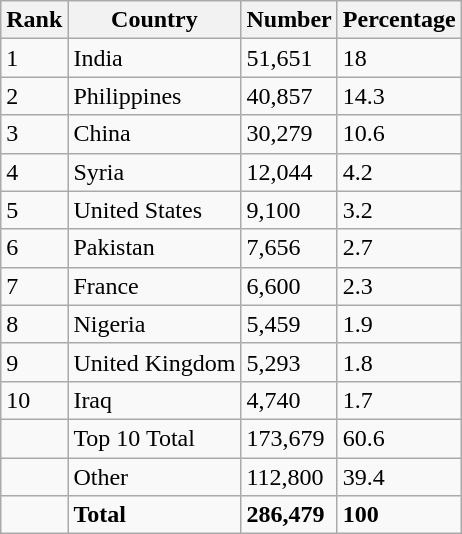<table class="wikitable" style="float: center;">
<tr>
<th>Rank</th>
<th>Country</th>
<th>Number</th>
<th>Percentage</th>
</tr>
<tr>
<td>1</td>
<td>India</td>
<td>51,651</td>
<td>18</td>
</tr>
<tr>
<td>2</td>
<td>Philippines</td>
<td>40,857</td>
<td>14.3</td>
</tr>
<tr>
<td>3</td>
<td>China</td>
<td>30,279</td>
<td>10.6</td>
</tr>
<tr>
<td>4</td>
<td>Syria</td>
<td>12,044</td>
<td>4.2</td>
</tr>
<tr>
<td>5</td>
<td>United States</td>
<td>9,100</td>
<td>3.2</td>
</tr>
<tr>
<td>6</td>
<td>Pakistan</td>
<td>7,656</td>
<td>2.7</td>
</tr>
<tr>
<td>7</td>
<td>France</td>
<td>6,600</td>
<td>2.3</td>
</tr>
<tr>
<td>8</td>
<td>Nigeria</td>
<td>5,459</td>
<td>1.9</td>
</tr>
<tr>
<td>9</td>
<td>United Kingdom</td>
<td>5,293</td>
<td>1.8</td>
</tr>
<tr>
<td>10</td>
<td>Iraq</td>
<td>4,740</td>
<td>1.7</td>
</tr>
<tr>
<td></td>
<td>Top 10 Total</td>
<td>173,679</td>
<td>60.6</td>
</tr>
<tr>
<td></td>
<td>Other</td>
<td>112,800</td>
<td>39.4</td>
</tr>
<tr>
<td></td>
<td><strong>Total</strong></td>
<td><strong>286,479</strong></td>
<td><strong>100</strong></td>
</tr>
</table>
